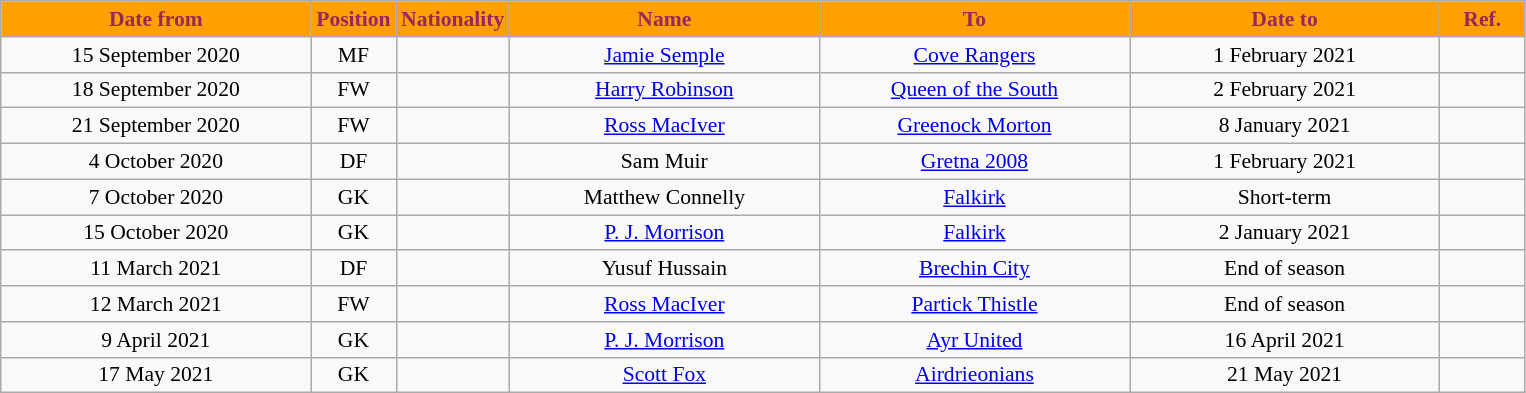<table class="wikitable" style="text-align:center; font-size:90%">
<tr>
<th style="background:#ffa000; color:#98285c; width:200px;">Date from</th>
<th style="background:#ffa000; color:#98285c; width:50px;">Position</th>
<th style="background:#ffa000; color:#98285c; width:50px;">Nationality</th>
<th style="background:#ffa000; color:#98285c; width:200px;">Name</th>
<th style="background:#ffa000; color:#98285c; width:200px;">To</th>
<th style="background:#ffa000; color:#98285c; width:200px;">Date to</th>
<th style="background:#ffa000; color:#98285c; width:50px;">Ref.</th>
</tr>
<tr>
<td>15 September 2020</td>
<td>MF</td>
<td></td>
<td><a href='#'>Jamie Semple</a></td>
<td><a href='#'>Cove Rangers</a></td>
<td>1 February 2021</td>
<td></td>
</tr>
<tr>
<td>18 September 2020</td>
<td>FW</td>
<td></td>
<td><a href='#'>Harry Robinson</a></td>
<td><a href='#'>Queen of the South</a></td>
<td>2 February 2021</td>
<td></td>
</tr>
<tr>
<td>21 September 2020</td>
<td>FW</td>
<td></td>
<td><a href='#'>Ross MacIver</a></td>
<td><a href='#'>Greenock Morton</a></td>
<td>8 January 2021</td>
<td></td>
</tr>
<tr>
<td>4 October 2020</td>
<td>DF</td>
<td></td>
<td>Sam Muir</td>
<td><a href='#'>Gretna 2008</a></td>
<td>1 February 2021</td>
<td></td>
</tr>
<tr>
<td>7 October 2020</td>
<td>GK</td>
<td></td>
<td>Matthew Connelly</td>
<td><a href='#'>Falkirk</a></td>
<td>Short-term</td>
<td></td>
</tr>
<tr>
<td>15 October 2020</td>
<td>GK</td>
<td></td>
<td><a href='#'>P. J. Morrison</a></td>
<td><a href='#'>Falkirk</a></td>
<td>2 January 2021</td>
<td></td>
</tr>
<tr>
<td>11 March 2021</td>
<td>DF</td>
<td></td>
<td>Yusuf Hussain</td>
<td><a href='#'>Brechin City</a></td>
<td>End of season</td>
<td></td>
</tr>
<tr>
<td>12 March 2021</td>
<td>FW</td>
<td></td>
<td><a href='#'>Ross MacIver</a></td>
<td><a href='#'>Partick Thistle</a></td>
<td>End of season</td>
<td></td>
</tr>
<tr>
<td>9 April 2021</td>
<td>GK</td>
<td></td>
<td><a href='#'>P. J. Morrison</a></td>
<td><a href='#'>Ayr United</a></td>
<td>16 April 2021</td>
<td></td>
</tr>
<tr>
<td>17 May 2021</td>
<td>GK</td>
<td></td>
<td><a href='#'>Scott Fox</a></td>
<td><a href='#'>Airdrieonians</a></td>
<td>21 May 2021</td>
<td></td>
</tr>
</table>
